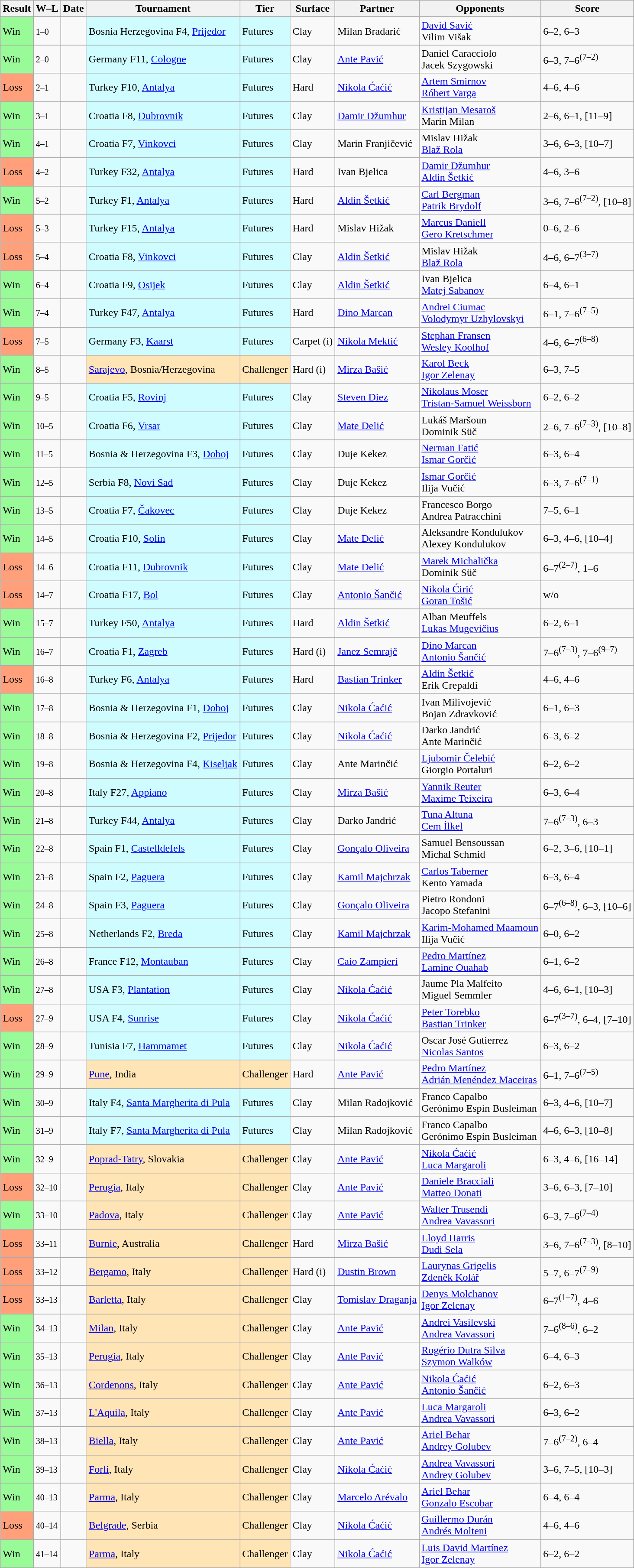<table class="sortable wikitable">
<tr>
<th>Result</th>
<th class="unsortable">W–L</th>
<th>Date</th>
<th>Tournament</th>
<th>Tier</th>
<th>Surface</th>
<th>Partner</th>
<th>Opponents</th>
<th class="unsortable">Score</th>
</tr>
<tr>
<td bgcolor=98fb98>Win</td>
<td><small>1–0</small></td>
<td></td>
<td style="background:#cffcff;">Bosnia Herzegovina F4, <a href='#'>Prijedor</a></td>
<td style="background:#cffcff;">Futures</td>
<td>Clay</td>
<td> Milan Bradarić</td>
<td> <a href='#'>David Savić</a><br> Vilim Višak</td>
<td>6–2, 6–3</td>
</tr>
<tr>
<td bgcolor=98fb98>Win</td>
<td><small>2–0</small></td>
<td></td>
<td style="background:#cffcff;">Germany F11, <a href='#'>Cologne</a></td>
<td style="background:#cffcff;">Futures</td>
<td>Clay</td>
<td> <a href='#'>Ante Pavić</a></td>
<td> Daniel Caracciolo<br> Jacek Szygowski</td>
<td>6–3, 7–6<sup>(7–2)</sup></td>
</tr>
<tr>
<td bgcolor=FFA07A>Loss</td>
<td><small>2–1</small></td>
<td></td>
<td style="background:#cffcff;">Turkey F10, <a href='#'>Antalya</a></td>
<td style="background:#cffcff;">Futures</td>
<td>Hard</td>
<td> <a href='#'>Nikola Ćaćić</a></td>
<td> <a href='#'>Artem Smirnov</a><br> <a href='#'>Róbert Varga</a></td>
<td>4–6, 4–6</td>
</tr>
<tr>
<td bgcolor=98fb98>Win</td>
<td><small>3–1</small></td>
<td></td>
<td style="background:#cffcff;">Croatia F8, <a href='#'>Dubrovnik</a></td>
<td style="background:#cffcff;">Futures</td>
<td>Clay</td>
<td> <a href='#'>Damir Džumhur</a></td>
<td> <a href='#'>Kristijan Mesaroš</a><br> Marin Milan</td>
<td>2–6, 6–1, [11–9]</td>
</tr>
<tr>
<td bgcolor=98fb98>Win</td>
<td><small>4–1</small></td>
<td></td>
<td style="background:#cffcff;">Croatia F7, <a href='#'>Vinkovci</a></td>
<td style="background:#cffcff;">Futures</td>
<td>Clay</td>
<td> Marin Franjičević</td>
<td> Mislav Hižak<br> <a href='#'>Blaž Rola</a></td>
<td>3–6, 6–3, [10–7]</td>
</tr>
<tr>
<td bgcolor=FFA07A>Loss</td>
<td><small>4–2</small></td>
<td></td>
<td style="background:#cffcff;">Turkey F32, <a href='#'>Antalya</a></td>
<td style="background:#cffcff;">Futures</td>
<td>Hard</td>
<td> Ivan Bjelica</td>
<td> <a href='#'>Damir Džumhur</a><br> <a href='#'>Aldin Šetkić</a></td>
<td>4–6, 3–6</td>
</tr>
<tr>
<td bgcolor=98fb98>Win</td>
<td><small>5–2</small></td>
<td></td>
<td style="background:#cffcff;">Turkey F1, <a href='#'>Antalya</a></td>
<td style="background:#cffcff;">Futures</td>
<td>Hard</td>
<td> <a href='#'>Aldin Šetkić</a></td>
<td> <a href='#'>Carl Bergman</a><br> <a href='#'>Patrik Brydolf</a></td>
<td>3–6, 7–6<sup>(7–2)</sup>, [10–8]</td>
</tr>
<tr>
<td bgcolor=FFA07A>Loss</td>
<td><small>5–3</small></td>
<td></td>
<td style="background:#cffcff;">Turkey F15, <a href='#'>Antalya</a></td>
<td style="background:#cffcff;">Futures</td>
<td>Hard</td>
<td> Mislav Hižak</td>
<td> <a href='#'>Marcus Daniell</a><br> <a href='#'>Gero Kretschmer</a></td>
<td>0–6, 2–6</td>
</tr>
<tr>
<td bgcolor=FFA07A>Loss</td>
<td><small>5–4</small></td>
<td></td>
<td style="background:#cffcff;">Croatia F8, <a href='#'>Vinkovci</a></td>
<td style="background:#cffcff;">Futures</td>
<td>Clay</td>
<td> <a href='#'>Aldin Šetkić</a></td>
<td> Mislav Hižak<br> <a href='#'>Blaž Rola</a></td>
<td>4–6, 6–7<sup>(3–7)</sup></td>
</tr>
<tr>
<td bgcolor=98fb98>Win</td>
<td><small>6–4</small></td>
<td></td>
<td style="background:#cffcff;">Croatia F9, <a href='#'>Osijek</a></td>
<td style="background:#cffcff;">Futures</td>
<td>Clay</td>
<td> <a href='#'>Aldin Šetkić</a></td>
<td> Ivan Bjelica<br> <a href='#'>Matej Sabanov</a></td>
<td>6–4, 6–1</td>
</tr>
<tr>
<td bgcolor=98fb98>Win</td>
<td><small>7–4</small></td>
<td></td>
<td style="background:#cffcff;">Turkey F47, <a href='#'>Antalya</a></td>
<td style="background:#cffcff;">Futures</td>
<td>Hard</td>
<td> <a href='#'>Dino Marcan</a></td>
<td> <a href='#'>Andrei Ciumac</a><br> <a href='#'>Volodymyr Uzhylovskyi</a></td>
<td>6–1, 7–6<sup>(7–5)</sup></td>
</tr>
<tr>
<td bgcolor=FFA07A>Loss</td>
<td><small>7–5</small></td>
<td></td>
<td style="background:#cffcff;">Germany F3, <a href='#'>Kaarst</a></td>
<td style="background:#cffcff;">Futures</td>
<td>Carpet (i)</td>
<td> <a href='#'>Nikola Mektić</a></td>
<td> <a href='#'>Stephan Fransen</a><br> <a href='#'>Wesley Koolhof</a></td>
<td>4–6, 6–7<sup>(6–8)</sup></td>
</tr>
<tr>
<td bgcolor=98fb98>Win</td>
<td><small>8–5</small></td>
<td><a href='#'></a></td>
<td style="background:moccasin;"><a href='#'>Sarajevo</a>, Bosnia/Herzegovina</td>
<td style="background:moccasin;">Challenger</td>
<td>Hard (i)</td>
<td> <a href='#'>Mirza Bašić</a></td>
<td> <a href='#'>Karol Beck</a><br> <a href='#'>Igor Zelenay</a></td>
<td>6–3, 7–5</td>
</tr>
<tr>
<td bgcolor=98fb98>Win</td>
<td><small>9–5</small></td>
<td></td>
<td style="background:#cffcff;">Croatia F5, <a href='#'>Rovinj</a></td>
<td style="background:#cffcff;">Futures</td>
<td>Clay</td>
<td> <a href='#'>Steven Diez</a></td>
<td> <a href='#'>Nikolaus Moser</a><br> <a href='#'>Tristan-Samuel Weissborn</a></td>
<td>6–2, 6–2</td>
</tr>
<tr>
<td bgcolor=98fb98>Win</td>
<td><small>10–5</small></td>
<td></td>
<td style="background:#cffcff;">Croatia F6, <a href='#'>Vrsar</a></td>
<td style="background:#cffcff;">Futures</td>
<td>Clay</td>
<td> <a href='#'>Mate Delić</a></td>
<td> Lukáš Maršoun <br>  Dominik Süč</td>
<td>2–6, 7–6<sup>(7–3)</sup>, [10–8]</td>
</tr>
<tr>
<td bgcolor=98fb98>Win</td>
<td><small>11–5</small></td>
<td></td>
<td style="background:#cffcff;">Bosnia & Herzegovina F3, <a href='#'>Doboj</a></td>
<td style="background:#cffcff;">Futures</td>
<td>Clay</td>
<td> Duje Kekez</td>
<td> <a href='#'>Nerman Fatić</a><br> <a href='#'>Ismar Gorčić</a></td>
<td>6–3, 6–4</td>
</tr>
<tr>
<td bgcolor=98fb98>Win</td>
<td><small>12–5</small></td>
<td></td>
<td style="background:#cffcff;">Serbia F8, <a href='#'>Novi Sad</a></td>
<td style="background:#cffcff;">Futures</td>
<td>Clay</td>
<td> Duje Kekez</td>
<td> <a href='#'>Ismar Gorčić</a> <br>  Ilija Vučić</td>
<td>6–3, 7–6<sup>(7–1)</sup></td>
</tr>
<tr>
<td bgcolor=98fb98>Win</td>
<td><small>13–5</small></td>
<td></td>
<td style="background:#cffcff;">Croatia F7, <a href='#'>Čakovec</a></td>
<td style="background:#cffcff;">Futures</td>
<td>Clay</td>
<td> Duje Kekez</td>
<td> Francesco Borgo<br> Andrea Patracchini</td>
<td>7–5, 6–1</td>
</tr>
<tr>
<td bgcolor=98fb98>Win</td>
<td><small>14–5</small></td>
<td></td>
<td style="background:#cffcff;">Croatia F10, <a href='#'>Solin</a></td>
<td style="background:#cffcff;">Futures</td>
<td>Clay</td>
<td> <a href='#'>Mate Delić</a></td>
<td> Aleksandre Kondulukov<br> Alexey Kondulukov</td>
<td>6–3, 4–6, [10–4]</td>
</tr>
<tr>
<td bgcolor=FFA07A>Loss</td>
<td><small>14–6</small></td>
<td></td>
<td style="background:#cffcff;">Croatia F11, <a href='#'>Dubrovnik</a></td>
<td style="background:#cffcff;">Futures</td>
<td>Clay</td>
<td> <a href='#'>Mate Delić</a></td>
<td> <a href='#'>Marek Michalička</a><br> Dominik Süč</td>
<td>6–7<sup>(2–7)</sup>, 1–6</td>
</tr>
<tr>
<td bgcolor=FFA07A>Loss</td>
<td><small>14–7</small></td>
<td></td>
<td style="background:#cffcff;">Croatia F17, <a href='#'>Bol</a></td>
<td style="background:#cffcff;">Futures</td>
<td>Clay</td>
<td> <a href='#'>Antonio Šančić</a></td>
<td> <a href='#'>Nikola Ćirić</a><br> <a href='#'>Goran Tošić</a></td>
<td>w/o</td>
</tr>
<tr>
<td bgcolor=98fb98>Win</td>
<td><small>15–7</small></td>
<td></td>
<td style="background:#cffcff;">Turkey F50, <a href='#'>Antalya</a></td>
<td style="background:#cffcff;">Futures</td>
<td>Hard</td>
<td> <a href='#'>Aldin Šetkić</a></td>
<td> Alban Meuffels<br>  <a href='#'>Lukas Mugevičius</a></td>
<td>6–2, 6–1</td>
</tr>
<tr>
<td bgcolor=98fb98>Win</td>
<td><small>16–7</small></td>
<td></td>
<td style="background:#cffcff;">Croatia F1, <a href='#'>Zagreb</a></td>
<td style="background:#cffcff;">Futures</td>
<td>Hard (i)</td>
<td> <a href='#'>Janez Semrajč</a></td>
<td> <a href='#'>Dino Marcan</a><br> <a href='#'>Antonio Šančić</a></td>
<td>7–6<sup>(7–3)</sup>, 7–6<sup>(9–7)</sup></td>
</tr>
<tr>
<td bgcolor=FFA07A>Loss</td>
<td><small>16–8</small></td>
<td></td>
<td style="background:#cffcff;">Turkey F6, <a href='#'>Antalya</a></td>
<td style="background:#cffcff;">Futures</td>
<td>Hard</td>
<td> <a href='#'>Bastian Trinker</a></td>
<td> <a href='#'>Aldin Šetkić</a><br> Erik Crepaldi</td>
<td>4–6, 4–6</td>
</tr>
<tr>
<td bgcolor=98fb98>Win</td>
<td><small>17–8</small></td>
<td></td>
<td style="background:#cffcff;">Bosnia & Herzegovina F1, <a href='#'>Doboj</a></td>
<td style="background:#cffcff;">Futures</td>
<td>Clay</td>
<td> <a href='#'>Nikola Ćaćić</a></td>
<td> Ivan Milivojević<br> Bojan Zdravković</td>
<td>6–1, 6–3</td>
</tr>
<tr>
<td bgcolor=98fb98>Win</td>
<td><small>18–8</small></td>
<td></td>
<td style="background:#cffcff;">Bosnia & Herzegovina F2, <a href='#'>Prijedor</a></td>
<td style="background:#cffcff;">Futures</td>
<td>Clay</td>
<td> <a href='#'>Nikola Ćaćić</a></td>
<td> Darko Jandrić<br> Ante Marinčić</td>
<td>6–3, 6–2</td>
</tr>
<tr>
<td bgcolor=98fb98>Win</td>
<td><small>19–8</small></td>
<td></td>
<td style="background:#cffcff;">Bosnia & Herzegovina F4, <a href='#'>Kiseljak</a></td>
<td style="background:#cffcff;">Futures</td>
<td>Clay</td>
<td> Ante Marinčić</td>
<td> <a href='#'>Ljubomir Čelebić</a><br> Giorgio Portaluri</td>
<td>6–2, 6–2</td>
</tr>
<tr>
<td bgcolor=98fb98>Win</td>
<td><small>20–8</small></td>
<td></td>
<td style="background:#cffcff;">Italy F27, <a href='#'>Appiano</a></td>
<td style="background:#cffcff;">Futures</td>
<td>Clay</td>
<td> <a href='#'>Mirza Bašić</a></td>
<td> <a href='#'>Yannik Reuter</a><br> <a href='#'>Maxime Teixeira</a></td>
<td>6–3, 6–4</td>
</tr>
<tr>
<td bgcolor=98fb98>Win</td>
<td><small>21–8</small></td>
<td></td>
<td style="background:#cffcff;">Turkey F44, <a href='#'>Antalya</a></td>
<td style="background:#cffcff;">Futures</td>
<td>Clay</td>
<td> Darko Jandrić</td>
<td> <a href='#'>Tuna Altuna</a><br> <a href='#'>Cem İlkel</a></td>
<td>7–6<sup>(7–3)</sup>, 6–3</td>
</tr>
<tr>
<td bgcolor=98fb98>Win</td>
<td><small>22–8</small></td>
<td></td>
<td style="background:#cffcff;">Spain F1, <a href='#'>Castelldefels</a></td>
<td style="background:#cffcff;">Futures</td>
<td>Clay</td>
<td> <a href='#'>Gonçalo Oliveira</a></td>
<td> Samuel Bensoussan<br> Michal Schmid</td>
<td>6–2, 3–6, [10–1]</td>
</tr>
<tr>
<td bgcolor=98fb98>Win</td>
<td><small>23–8</small></td>
<td></td>
<td style="background:#cffcff;">Spain F2, <a href='#'>Paguera</a></td>
<td style="background:#cffcff;">Futures</td>
<td>Clay</td>
<td> <a href='#'>Kamil Majchrzak</a></td>
<td> <a href='#'>Carlos Taberner</a><br> Kento Yamada</td>
<td>6–3, 6–4</td>
</tr>
<tr>
<td bgcolor=98fb98>Win</td>
<td><small>24–8</small></td>
<td></td>
<td style="background:#cffcff;">Spain F3, <a href='#'>Paguera</a></td>
<td style="background:#cffcff;">Futures</td>
<td>Clay</td>
<td> <a href='#'>Gonçalo Oliveira</a></td>
<td> Pietro Rondoni<br> Jacopo Stefanini</td>
<td>6–7<sup>(6–8)</sup>, 6–3, [10–6]</td>
</tr>
<tr>
<td bgcolor=98fb98>Win</td>
<td><small>25–8</small></td>
<td></td>
<td style="background:#cffcff;">Netherlands F2, <a href='#'>Breda</a></td>
<td style="background:#cffcff;">Futures</td>
<td>Clay</td>
<td> <a href='#'>Kamil Majchrzak</a></td>
<td> <a href='#'>Karim-Mohamed Maamoun</a><br> Ilija Vučić</td>
<td>6–0, 6–2</td>
</tr>
<tr>
<td bgcolor=98fb98>Win</td>
<td><small>26–8</small></td>
<td></td>
<td style="background:#cffcff;">France F12, <a href='#'>Montauban</a></td>
<td style="background:#cffcff;">Futures</td>
<td>Clay</td>
<td> <a href='#'>Caio Zampieri</a></td>
<td> <a href='#'>Pedro Martínez</a> <br>  <a href='#'>Lamine Ouahab</a></td>
<td>6–1, 6–2</td>
</tr>
<tr>
<td bgcolor=98fb98>Win</td>
<td><small>27–8</small></td>
<td></td>
<td style="background:#cffcff;">USA F3, <a href='#'>Plantation</a></td>
<td style="background:#cffcff;">Futures</td>
<td>Clay</td>
<td> <a href='#'>Nikola Ćaćić</a></td>
<td> Jaume Pla Malfeito<br> Miguel Semmler</td>
<td>4–6, 6–1, [10–3]</td>
</tr>
<tr>
<td bgcolor=FFA07A>Loss</td>
<td><small>27–9</small></td>
<td></td>
<td style="background:#cffcff;">USA F4, <a href='#'>Sunrise</a></td>
<td style="background:#cffcff;">Futures</td>
<td>Clay</td>
<td> <a href='#'>Nikola Ćaćić</a></td>
<td> <a href='#'>Peter Torebko</a><br> <a href='#'>Bastian Trinker</a></td>
<td>6–7<sup>(3–7)</sup>, 6–4, [7–10]</td>
</tr>
<tr>
<td bgcolor=98fb98>Win</td>
<td><small>28–9</small></td>
<td></td>
<td style="background:#cffcff;">Tunisia F7, <a href='#'>Hammamet</a></td>
<td style="background:#cffcff;">Futures</td>
<td>Clay</td>
<td> <a href='#'>Nikola Ćaćić</a></td>
<td> Oscar José Gutierrez<br> <a href='#'>Nicolas Santos</a></td>
<td>6–3, 6–2</td>
</tr>
<tr>
<td bgcolor=98fb98>Win</td>
<td><small>29–9</small></td>
<td><a href='#'></a></td>
<td style="background:moccasin;"><a href='#'>Pune</a>, India</td>
<td style="background:moccasin;">Challenger</td>
<td>Hard</td>
<td> <a href='#'>Ante Pavić</a></td>
<td> <a href='#'>Pedro Martínez</a><br> <a href='#'>Adrián Menéndez Maceiras</a></td>
<td>6–1, 7–6<sup>(7–5)</sup></td>
</tr>
<tr>
<td bgcolor=98fb98>Win</td>
<td><small>30–9</small></td>
<td></td>
<td style="background:#cffcff;">Italy F4, <a href='#'>Santa Margherita di Pula</a></td>
<td style="background:#cffcff;">Futures</td>
<td>Clay</td>
<td> Milan Radojković</td>
<td> Franco Capalbo<br> Gerónimo Espín Busleiman</td>
<td>6–3, 4–6, [10–7]</td>
</tr>
<tr>
<td bgcolor=98fb98>Win</td>
<td><small>31–9</small></td>
<td></td>
<td style="background:#cffcff;">Italy F7, <a href='#'>Santa Margherita di Pula</a></td>
<td style="background:#cffcff;">Futures</td>
<td>Clay</td>
<td> Milan Radojković</td>
<td> Franco Capalbo<br> Gerónimo Espín Busleiman</td>
<td>4–6, 6–3, [10–8]</td>
</tr>
<tr>
<td bgcolor=98fb98>Win</td>
<td><small>32–9</small></td>
<td><a href='#'></a></td>
<td style="background:moccasin;"><a href='#'>Poprad-Tatry</a>, Slovakia</td>
<td style="background:moccasin;">Challenger</td>
<td>Clay</td>
<td> <a href='#'>Ante Pavić</a></td>
<td> <a href='#'>Nikola Ćaćić</a><br> <a href='#'>Luca Margaroli</a></td>
<td>6–3, 4–6, [16–14]</td>
</tr>
<tr>
<td bgcolor=FFA07A>Loss</td>
<td><small>32–10</small></td>
<td><a href='#'></a></td>
<td style="background:moccasin;"><a href='#'>Perugia</a>, Italy</td>
<td style="background:moccasin;">Challenger</td>
<td>Clay</td>
<td> <a href='#'>Ante Pavić</a></td>
<td> <a href='#'>Daniele Bracciali</a><br> <a href='#'>Matteo Donati</a></td>
<td>3–6, 6–3, [7–10]</td>
</tr>
<tr>
<td bgcolor=98fb98>Win</td>
<td><small>33–10</small></td>
<td><a href='#'></a></td>
<td style="background:moccasin;"><a href='#'>Padova</a>, Italy</td>
<td style="background:moccasin;">Challenger</td>
<td>Clay</td>
<td> <a href='#'>Ante Pavić</a></td>
<td> <a href='#'>Walter Trusendi</a><br> <a href='#'>Andrea Vavassori</a></td>
<td>6–3, 7–6<sup>(7–4)</sup></td>
</tr>
<tr>
<td bgcolor=FFA07A>Loss</td>
<td><small>33–11</small></td>
<td><a href='#'></a></td>
<td style="background:moccasin;"><a href='#'>Burnie</a>, Australia</td>
<td style="background:moccasin;">Challenger</td>
<td>Hard</td>
<td> <a href='#'>Mirza Bašić</a></td>
<td> <a href='#'>Lloyd Harris</a><br> <a href='#'>Dudi Sela</a></td>
<td>3–6, 7–6<sup>(7–3)</sup>, [8–10]</td>
</tr>
<tr>
<td bgcolor=FFA07A>Loss</td>
<td><small>33–12</small></td>
<td><a href='#'></a></td>
<td style="background:moccasin;"><a href='#'>Bergamo</a>, Italy</td>
<td style="background:moccasin;">Challenger</td>
<td>Hard (i)</td>
<td> <a href='#'>Dustin Brown</a></td>
<td> <a href='#'>Laurynas Grigelis</a><br> <a href='#'>Zdeněk Kolář</a></td>
<td>5–7, 6–7<sup>(7–9)</sup></td>
</tr>
<tr>
<td bgcolor=FFA07A>Loss</td>
<td><small>33–13</small></td>
<td><a href='#'></a></td>
<td style="background:moccasin;"><a href='#'>Barletta</a>, Italy</td>
<td style="background:moccasin;">Challenger</td>
<td>Clay</td>
<td> <a href='#'>Tomislav Draganja</a></td>
<td> <a href='#'>Denys Molchanov</a><br> <a href='#'>Igor Zelenay</a></td>
<td>6–7<sup>(1–7)</sup>, 4–6</td>
</tr>
<tr>
<td bgcolor=98fb98>Win</td>
<td><small>34–13</small></td>
<td><a href='#'></a></td>
<td style="background:moccasin;"><a href='#'>Milan</a>, Italy</td>
<td style="background:moccasin;">Challenger</td>
<td>Clay</td>
<td> <a href='#'>Ante Pavić</a></td>
<td> <a href='#'>Andrei Vasilevski</a><br> <a href='#'>Andrea Vavassori</a></td>
<td>7–6<sup>(8–6)</sup>, 6–2</td>
</tr>
<tr>
<td bgcolor=98fb98>Win</td>
<td><small>35–13</small></td>
<td><a href='#'></a></td>
<td style="background:moccasin;"><a href='#'>Perugia</a>, Italy</td>
<td style="background:moccasin;">Challenger</td>
<td>Clay</td>
<td> <a href='#'>Ante Pavić</a></td>
<td> <a href='#'>Rogério Dutra Silva</a><br> <a href='#'>Szymon Walków</a></td>
<td>6–4, 6–3</td>
</tr>
<tr>
<td bgcolor=98fb98>Win</td>
<td><small>36–13</small></td>
<td><a href='#'></a></td>
<td style="background:moccasin;"><a href='#'>Cordenons</a>, Italy</td>
<td style="background:moccasin;">Challenger</td>
<td>Clay</td>
<td> <a href='#'>Ante Pavić</a></td>
<td> <a href='#'>Nikola Ćaćić</a><br> <a href='#'>Antonio Šančić</a></td>
<td>6–2, 6–3</td>
</tr>
<tr>
<td bgcolor=98fb98>Win</td>
<td><small>37–13</small></td>
<td><a href='#'></a></td>
<td style="background:moccasin;"><a href='#'>L'Aquila</a>, Italy</td>
<td style="background:moccasin;">Challenger</td>
<td>Clay</td>
<td> <a href='#'>Ante Pavić</a></td>
<td> <a href='#'>Luca Margaroli</a><br> <a href='#'>Andrea Vavassori</a></td>
<td>6–3, 6–2</td>
</tr>
<tr>
<td bgcolor=98fb98>Win</td>
<td><small>38–13</small></td>
<td><a href='#'></a></td>
<td style="background:moccasin;"><a href='#'>Biella</a>, Italy</td>
<td style="background:moccasin;">Challenger</td>
<td>Clay</td>
<td> <a href='#'>Ante Pavić</a></td>
<td> <a href='#'>Ariel Behar</a><br> <a href='#'>Andrey Golubev</a></td>
<td>7–6<sup>(7–2)</sup>, 6–4</td>
</tr>
<tr>
<td bgcolor=98fb98>Win</td>
<td><small>39–13</small></td>
<td><a href='#'></a></td>
<td style="background:moccasin;"><a href='#'>Forli</a>, Italy</td>
<td style="background:moccasin;">Challenger</td>
<td>Clay</td>
<td> <a href='#'>Nikola Ćaćić</a></td>
<td> <a href='#'>Andrea Vavassori</a><br> <a href='#'>Andrey Golubev</a></td>
<td>3–6, 7–5, [10–3]</td>
</tr>
<tr>
<td bgcolor=98fb98>Win</td>
<td><small>40–13</small></td>
<td><a href='#'></a></td>
<td style="background:moccasin;"><a href='#'>Parma</a>, Italy</td>
<td style="background:moccasin;">Challenger</td>
<td>Clay</td>
<td> <a href='#'>Marcelo Arévalo</a></td>
<td> <a href='#'>Ariel Behar</a><br> <a href='#'>Gonzalo Escobar</a></td>
<td>6–4, 6–4</td>
</tr>
<tr>
<td bgcolor=FFA07A>Loss</td>
<td><small>40–14</small></td>
<td><a href='#'></a></td>
<td style="background:moccasin;"><a href='#'>Belgrade</a>, Serbia</td>
<td style="background:moccasin;">Challenger</td>
<td>Clay</td>
<td> <a href='#'>Nikola Ćaćić</a></td>
<td> <a href='#'>Guillermo Durán</a><br> <a href='#'>Andrés Molteni</a></td>
<td>4–6, 4–6</td>
</tr>
<tr>
<td bgcolor=98fb98>Win</td>
<td><small>41–14</small></td>
<td><a href='#'></a></td>
<td style="background:moccasin;"><a href='#'>Parma</a>, Italy</td>
<td style="background:moccasin;">Challenger</td>
<td>Clay</td>
<td> <a href='#'>Nikola Ćaćić</a></td>
<td> <a href='#'>Luis David Martínez</a><br> <a href='#'>Igor Zelenay</a></td>
<td>6–2, 6–2</td>
</tr>
</table>
